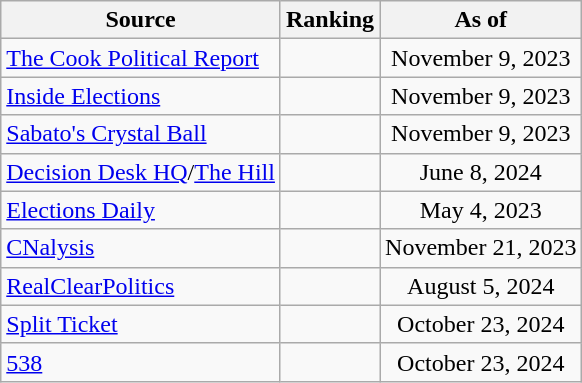<table class="wikitable" style="text-align:center">
<tr>
<th>Source</th>
<th>Ranking</th>
<th>As of</th>
</tr>
<tr>
<td align=left><a href='#'>The Cook Political Report</a></td>
<td></td>
<td>November 9, 2023</td>
</tr>
<tr>
<td align=left><a href='#'>Inside Elections</a></td>
<td></td>
<td>November 9, 2023</td>
</tr>
<tr>
<td align=left><a href='#'>Sabato's Crystal Ball</a></td>
<td></td>
<td>November 9, 2023</td>
</tr>
<tr>
<td align=left><a href='#'>Decision Desk HQ</a>/<a href='#'>The Hill</a></td>
<td></td>
<td>June 8, 2024</td>
</tr>
<tr>
<td align=left><a href='#'>Elections Daily</a></td>
<td></td>
<td>May 4, 2023</td>
</tr>
<tr>
<td align=left><a href='#'>CNalysis</a></td>
<td></td>
<td>November 21, 2023</td>
</tr>
<tr>
<td align=left><a href='#'>RealClearPolitics</a></td>
<td></td>
<td>August 5, 2024</td>
</tr>
<tr>
<td align="left"><a href='#'>Split Ticket</a></td>
<td></td>
<td>October 23, 2024</td>
</tr>
<tr>
<td align="left"><a href='#'>538</a></td>
<td></td>
<td>October 23, 2024</td>
</tr>
</table>
